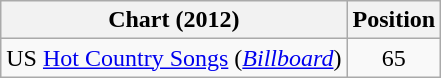<table class="wikitable">
<tr>
<th scope="col">Chart (2012)</th>
<th scope="col">Position</th>
</tr>
<tr>
<td>US <a href='#'>Hot Country Songs</a> (<em><a href='#'>Billboard</a></em>)</td>
<td align="center">65</td>
</tr>
</table>
